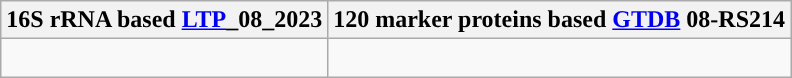<table class="wikitable">
<tr>
<th colspan=1>16S rRNA based <a href='#'>LTP</a>_08_2023</th>
<th colspan=1>120 marker proteins based <a href='#'>GTDB</a> 08-RS214</th>
</tr>
<tr>
<td style="vertical-align:top"><br></td>
<td><br></td>
</tr>
</table>
